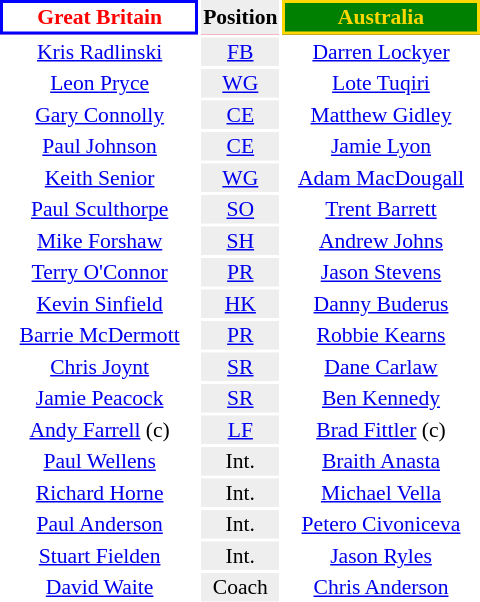<table align=right style="font-size:90%; margin-left:1em">
<tr bgcolor=#FF0033>
<th align="centre" width="126" style="border: 2px solid blue; background: white; color: red">Great Britain</th>
<th align="center" style="background: #eeeeee; color: black">Position</th>
<th align="centre" width="126" style="border: 2px solid gold; background: green; color: gold">Australia</th>
</tr>
<tr>
<td align="center"><a href='#'>Kris Radlinski</a></td>
<td align="center" style="background: #eeeeee"><a href='#'>FB</a></td>
<td align="center"><a href='#'>Darren Lockyer</a></td>
</tr>
<tr>
<td align="center"><a href='#'>Leon Pryce</a></td>
<td align="center" style="background: #eeeeee"><a href='#'>WG</a></td>
<td align="center"><a href='#'>Lote Tuqiri</a></td>
</tr>
<tr>
<td align="center"><a href='#'>Gary Connolly</a></td>
<td align="center" style="background: #eeeeee"><a href='#'>CE</a></td>
<td align="center"><a href='#'>Matthew Gidley</a></td>
</tr>
<tr>
<td align="center"><a href='#'>Paul Johnson</a></td>
<td align="center" style="background: #eeeeee"><a href='#'>CE</a></td>
<td align="center"><a href='#'>Jamie Lyon</a></td>
</tr>
<tr>
<td align="center"><a href='#'>Keith Senior</a></td>
<td align="center" style="background: #eeeeee"><a href='#'>WG</a></td>
<td align="center"><a href='#'>Adam MacDougall</a></td>
</tr>
<tr>
<td align="center"><a href='#'>Paul Sculthorpe</a></td>
<td align="center" style="background: #eeeeee"><a href='#'>SO</a></td>
<td align="center"><a href='#'>Trent Barrett</a></td>
</tr>
<tr>
<td align="center"><a href='#'>Mike Forshaw</a></td>
<td align="center" style="background: #eeeeee"><a href='#'>SH</a></td>
<td align="center"><a href='#'>Andrew Johns</a></td>
</tr>
<tr>
<td align="center"><a href='#'>Terry O'Connor</a></td>
<td align="center" style="background: #eeeeee"><a href='#'>PR</a></td>
<td align="center"><a href='#'>Jason Stevens</a></td>
</tr>
<tr>
<td align="center"><a href='#'>Kevin Sinfield</a></td>
<td align="center" style="background: #eeeeee"><a href='#'>HK</a></td>
<td align="center"><a href='#'>Danny Buderus</a></td>
</tr>
<tr>
<td align="center"><a href='#'>Barrie McDermott</a></td>
<td align="center" style="background: #eeeeee"><a href='#'>PR</a></td>
<td align="center"><a href='#'>Robbie Kearns</a></td>
</tr>
<tr>
<td align="center"><a href='#'>Chris Joynt</a></td>
<td align="center" style="background: #eeeeee"><a href='#'>SR</a></td>
<td align="center"><a href='#'>Dane Carlaw</a></td>
</tr>
<tr>
<td align="center"><a href='#'>Jamie Peacock</a></td>
<td align="center" style="background: #eeeeee"><a href='#'>SR</a></td>
<td align="center"><a href='#'>Ben Kennedy</a></td>
</tr>
<tr>
<td align="center"><a href='#'>Andy Farrell</a> (c)</td>
<td align="center" style="background: #eeeeee"><a href='#'>LF</a></td>
<td align="center"><a href='#'>Brad Fittler</a> (c)</td>
</tr>
<tr>
<td align="center"><a href='#'>Paul Wellens</a></td>
<td align="center" style="background: #eeeeee">Int.</td>
<td align="center"><a href='#'>Braith Anasta</a></td>
</tr>
<tr>
<td align="center"><a href='#'>Richard Horne</a></td>
<td align="center" style="background: #eeeeee">Int.</td>
<td align="center"><a href='#'>Michael Vella</a></td>
</tr>
<tr>
<td align="center"><a href='#'>Paul Anderson</a></td>
<td align="center" style="background: #eeeeee">Int.</td>
<td align="center"><a href='#'>Petero Civoniceva</a></td>
</tr>
<tr>
<td align="center"><a href='#'>Stuart Fielden</a></td>
<td align="center" style="background: #eeeeee">Int.</td>
<td align="center"><a href='#'>Jason Ryles</a></td>
</tr>
<tr>
<td align="center"><a href='#'>David Waite</a></td>
<td align="center" style="background: #eeeeee">Coach</td>
<td align="center"><a href='#'>Chris Anderson</a></td>
</tr>
</table>
